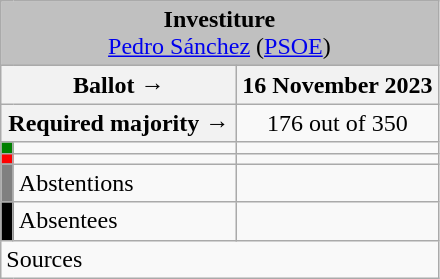<table class="wikitable" style="text-align:center;">
<tr>
<td colspan="4" align="center" bgcolor="#C0C0C0"><strong>Investiture</strong><br><a href='#'>Pedro Sánchez</a> (<a href='#'>PSOE</a>)</td>
</tr>
<tr>
<th colspan="2" style="width:150px;">Ballot →</th>
<th>16 November 2023</th>
</tr>
<tr>
<th colspan="2">Required majority →</th>
<td>176 out of 350 </td>
</tr>
<tr>
<th style="width:1px; background:green;"></th>
<td style="text-align:left;"></td>
<td></td>
</tr>
<tr>
<th style="background:red;"></th>
<td style="text-align:left;"></td>
<td></td>
</tr>
<tr>
<th style="background:gray;"></th>
<td style="text-align:left;"><span>Abstentions</span></td>
<td></td>
</tr>
<tr>
<th style="background:black;"></th>
<td style="text-align:left;"><span>Absentees</span></td>
<td></td>
</tr>
<tr>
<td style="text-align:left;" colspan="4">Sources</td>
</tr>
</table>
